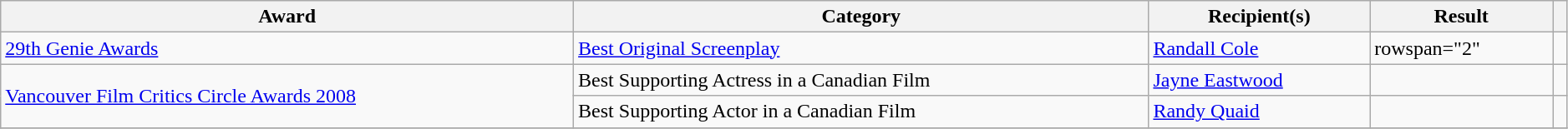<table class="wikitable sortable" style="width: 99%;">
<tr>
<th scope="col">Award</th>
<th scope="col">Category</th>
<th scope="col">Recipient(s)</th>
<th scope="col">Result</th>
<th scope="col" class="unsortable"></th>
</tr>
<tr>
<td rowspan="1"><a href='#'>29th Genie Awards</a></td>
<td><a href='#'>Best Original Screenplay</a></td>
<td><a href='#'>Randall Cole</a></td>
<td>rowspan="2" </td>
<td></td>
</tr>
<tr>
<td rowspan="2"><a href='#'>Vancouver Film Critics Circle Awards 2008</a></td>
<td>Best Supporting Actress in a Canadian Film</td>
<td><a href='#'>Jayne Eastwood</a></td>
<td></td>
</tr>
<tr>
<td>Best Supporting Actor in a Canadian Film</td>
<td><a href='#'>Randy Quaid</a></td>
<td></td>
<td></td>
</tr>
<tr>
</tr>
</table>
